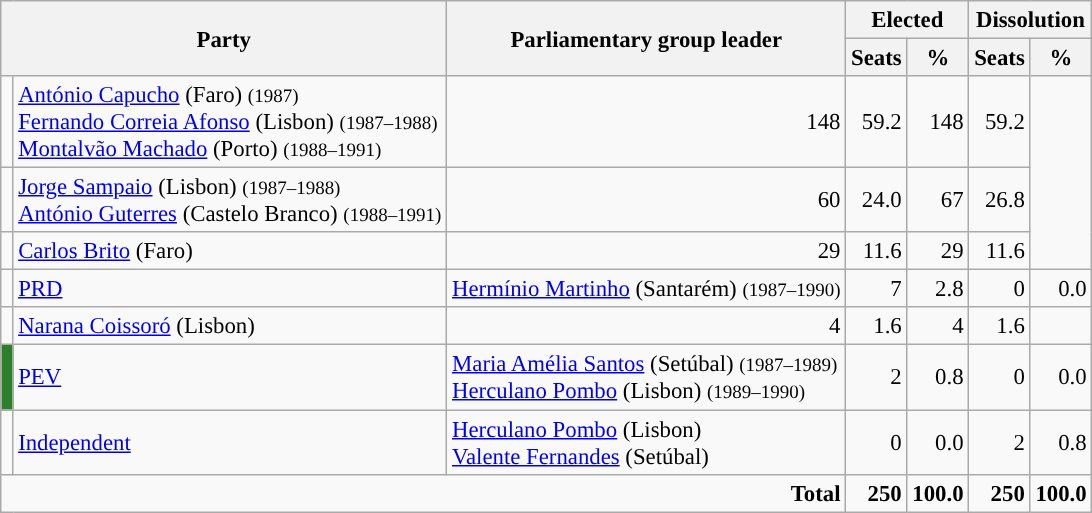<table class="wikitable" style="text-align:right; font-size:95%;">
<tr>
<th colspan="2" rowspan="2">Party</th>
<th rowspan="2">Parliamentary group leader</th>
<th colspan="2">Elected</th>
<th colspan="2">Dissolution</th>
</tr>
<tr>
<th>Seats</th>
<th>%</th>
<th>Seats</th>
<th>%</th>
</tr>
<tr>
<td></td>
<td align="left"><a href='#'>António Capucho</a> (Faro) <small>(1987)</small><br><a href='#'>Fernando Correia Afonso</a> (Lisbon) <small>(1987–1988)</small><br><a href='#'>Montalvão Machado</a> (Porto) <small>(1988–1991)</small></td>
<td align="right">148</td>
<td align="right">59.2</td>
<td align="right">148</td>
<td align="right">59.2</td>
</tr>
<tr>
<td></td>
<td align="left"><a href='#'>Jorge Sampaio</a> (Lisbon) <small>(1987–1988)</small><br><a href='#'>António Guterres</a> (Castelo Branco) <small>(1988–1991)</small></td>
<td align="right">60</td>
<td align="right">24.0</td>
<td align="right">67</td>
<td align="right">26.8</td>
</tr>
<tr>
<td></td>
<td align="left"><a href='#'>Carlos Brito</a> (Faro)</td>
<td align="right">29</td>
<td align="right">11.6</td>
<td align="right">29</td>
<td align="right">11.6</td>
</tr>
<tr>
<td style="width:1px; background:"></td>
<td style="text-align:left;"><a href='#'>PRD</a></td>
<td align="left"><a href='#'>Hermínio Martinho</a> (Santarém) <small>(1987–1990)</small></td>
<td align="right">7</td>
<td align="right">2.8</td>
<td align="right">0</td>
<td align="right">0.0</td>
</tr>
<tr>
<td></td>
<td align="left"><a href='#'>Narana Coissoró</a> (Lisbon)</td>
<td align="right">4</td>
<td align="right">1.6</td>
<td align="right">4</td>
<td align="right">1.6</td>
</tr>
<tr>
<td style="width:1px; background:#2C8028; text-align:center;"></td>
<td style="text-align:left;"><a href='#'>PEV</a></td>
<td align="left"><a href='#'>Maria Amélia Santos</a> (Setúbal) <small>(1987–1989)</small><br><a href='#'>Herculano Pombo</a> (Lisbon) <small>(1989–1990)</small></td>
<td align="right">2</td>
<td align="right">0.8</td>
<td align="right">0</td>
<td align="right">0.0</td>
</tr>
<tr>
<td style="width:1px; background:"></td>
<td style="text-align:left;"><a href='#'>Independent</a></td>
<td align="left"><a href='#'>Herculano Pombo</a> (Lisbon)<br><a href='#'>Valente Fernandes</a> (Setúbal)</td>
<td align="right">0</td>
<td align="right">0.0</td>
<td align="right">2</td>
<td align="right">0.8</td>
</tr>
<tr>
<td colspan="3"> <strong>Total</strong></td>
<td align="right"><strong>250</strong></td>
<td align="right"><strong>100.0</strong></td>
<td align="right"><strong>250</strong></td>
<td align="right"><strong>100.0</strong></td>
</tr>
</table>
